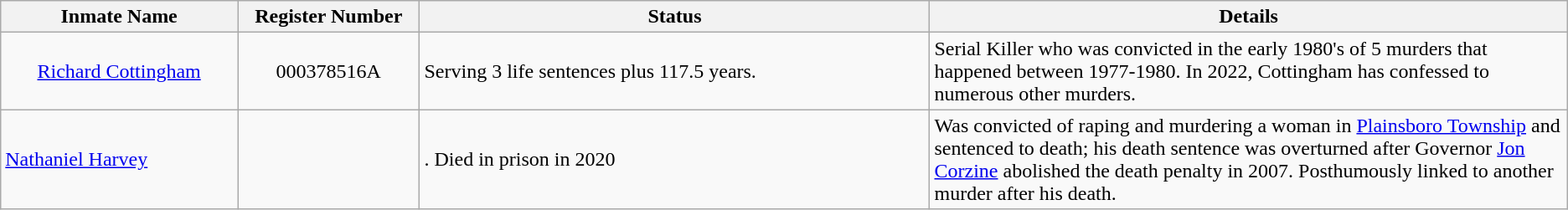<table class="wikitable sortable">
<tr>
<th width=13%>Inmate Name</th>
<th width=10%>Register Number</th>
<th width=28%>Status</th>
<th width=35%>Details</th>
</tr>
<tr>
<td style="text-align:center;"><a href='#'>Richard Cottingham</a></td>
<td style="text-align:center;">000378516A</td>
<td>Serving 3 life sentences plus 117.5 years.</td>
<td>Serial Killer who was convicted in the early 1980's of 5 murders that happened between 1977-1980. In 2022, Cottingham has confessed to numerous other murders.</td>
</tr>
<tr>
<td><a href='#'>Nathaniel Harvey</a></td>
<td></td>
<td>. Died in prison in 2020</td>
<td>Was convicted of raping and murdering a woman in <a href='#'>Plainsboro Township</a> and sentenced to death; his death sentence was overturned after Governor <a href='#'>Jon Corzine</a> abolished the death penalty in 2007. Posthumously linked to another murder after his death.</td>
</tr>
</table>
